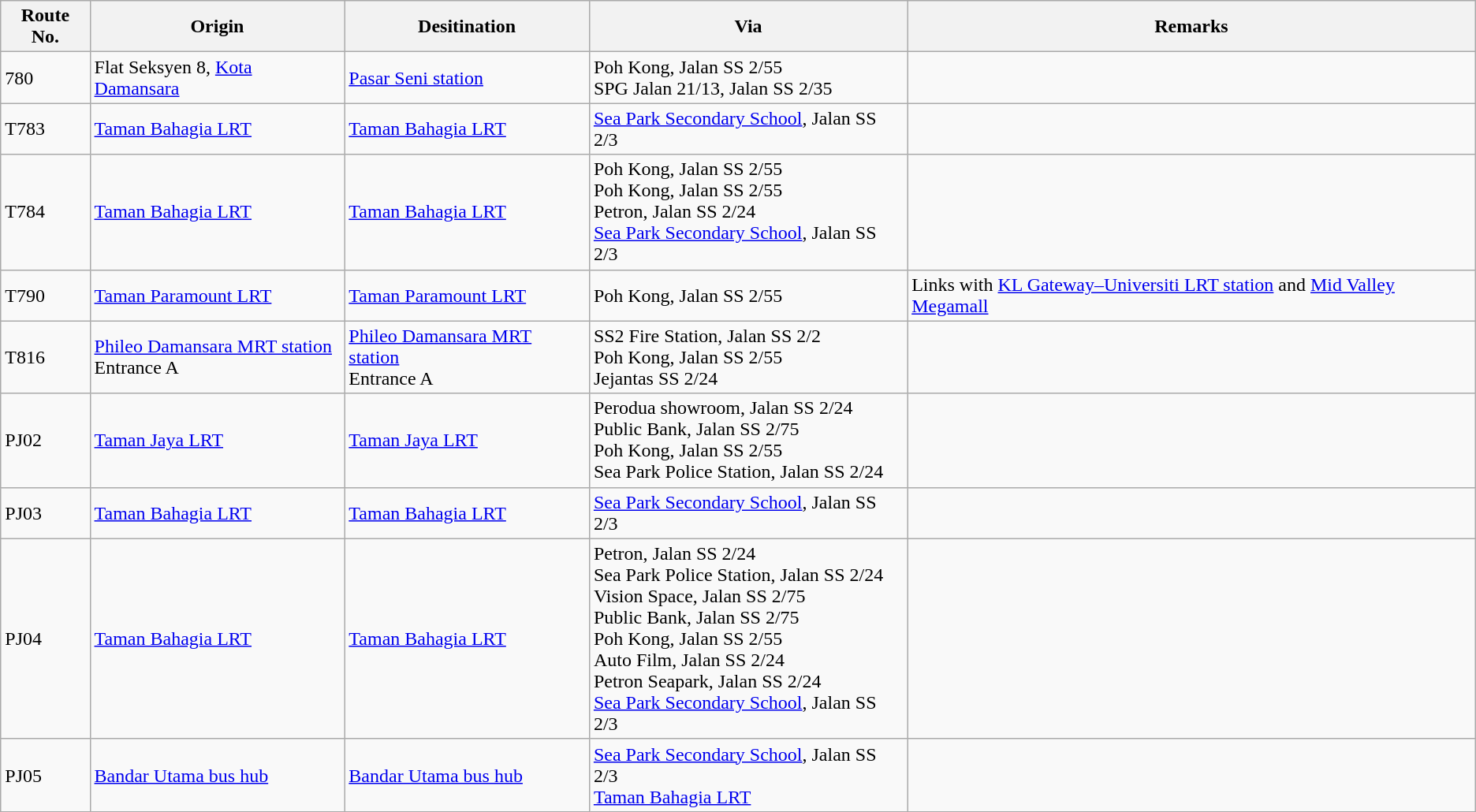<table class="wikitable">
<tr>
<th>Route No.</th>
<th>Origin</th>
<th>Desitination</th>
<th>Via</th>
<th>Remarks</th>
</tr>
<tr>
<td>780</td>
<td>Flat Seksyen 8, <a href='#'>Kota Damansara</a></td>
<td>  <a href='#'>Pasar Seni station</a></td>
<td>Poh Kong, Jalan SS 2/55 <br> SPG Jalan 21/13, Jalan SS 2/35</td>
<td></td>
</tr>
<tr>
<td>T783</td>
<td> <a href='#'>Taman Bahagia LRT</a></td>
<td> <a href='#'>Taman Bahagia LRT</a></td>
<td><a href='#'>Sea Park Secondary School</a>, Jalan SS 2/3</td>
<td></td>
</tr>
<tr>
<td>T784</td>
<td> <a href='#'>Taman Bahagia LRT</a></td>
<td> <a href='#'>Taman Bahagia LRT</a></td>
<td>Poh Kong, Jalan SS 2/55 <br> Poh Kong, Jalan SS 2/55 <br> Petron, Jalan SS 2/24 <br> <a href='#'>Sea Park Secondary School</a>, Jalan SS 2/3</td>
<td></td>
</tr>
<tr>
<td>T790</td>
<td> <a href='#'>Taman Paramount LRT</a></td>
<td> <a href='#'>Taman Paramount LRT</a></td>
<td>Poh Kong, Jalan SS 2/55</td>
<td>Links with <a href='#'>KL Gateway–Universiti LRT station</a> and <a href='#'>Mid Valley Megamall</a></td>
</tr>
<tr>
<td>T816</td>
<td> <a href='#'>Phileo Damansara MRT station</a> <br> Entrance A</td>
<td> <a href='#'>Phileo Damansara MRT station</a> <br> Entrance A</td>
<td>SS2 Fire Station, Jalan SS 2/2 <br> Poh Kong, Jalan SS 2/55 <br> Jejantas SS 2/24 <br></td>
<td></td>
</tr>
<tr>
<td>PJ02</td>
<td> <a href='#'>Taman Jaya LRT</a></td>
<td> <a href='#'>Taman Jaya LRT</a></td>
<td>Perodua showroom, Jalan SS 2/24 <br> Public Bank, Jalan SS 2/75 <br> Poh Kong, Jalan SS 2/55 <br> Sea Park Police Station, Jalan SS 2/24 <br></td>
<td></td>
</tr>
<tr>
<td>PJ03</td>
<td> <a href='#'>Taman Bahagia LRT</a></td>
<td> <a href='#'>Taman Bahagia LRT</a></td>
<td><a href='#'>Sea Park Secondary School</a>, Jalan SS 2/3</td>
<td></td>
</tr>
<tr>
<td>PJ04</td>
<td> <a href='#'>Taman Bahagia LRT</a></td>
<td> <a href='#'>Taman Bahagia LRT</a></td>
<td>Petron, Jalan SS 2/24 <br> Sea Park Police Station, Jalan SS 2/24 <br> Vision Space, Jalan SS 2/75 <br> Public Bank, Jalan SS 2/75 <br> Poh Kong, Jalan SS 2/55 <br> Auto Film, Jalan SS 2/24 <br> Petron Seapark, Jalan SS 2/24 <br> <a href='#'>Sea Park Secondary School</a>, Jalan SS 2/3</td>
<td></td>
</tr>
<tr>
<td>PJ05</td>
<td><a href='#'>Bandar Utama bus hub</a></td>
<td><a href='#'>Bandar Utama bus hub</a></td>
<td><a href='#'>Sea Park Secondary School</a>, Jalan SS 2/3 <br>  <a href='#'>Taman Bahagia LRT</a></td>
<td></td>
</tr>
</table>
